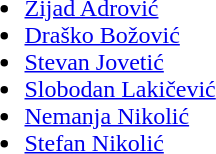<table>
<tr>
<td><strong></strong><br><ul><li><a href='#'>Zijad Adrović</a></li><li><a href='#'>Draško Božović</a></li><li><a href='#'>Stevan Jovetić</a></li><li><a href='#'>Slobodan Lakičević</a></li><li><a href='#'>Nemanja Nikolić</a></li><li><a href='#'>Stefan Nikolić</a></li></ul></td>
</tr>
</table>
